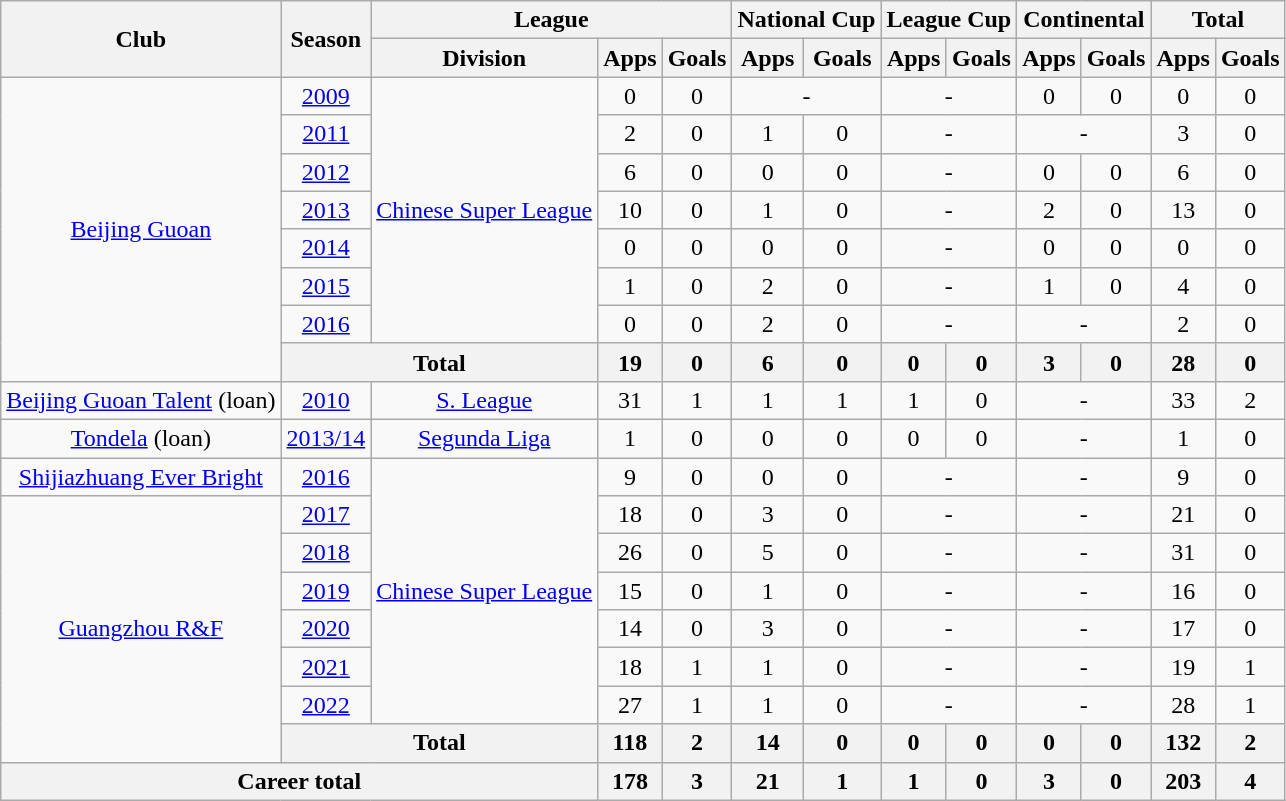<table class="wikitable" style="text-align: center">
<tr>
<th rowspan="2">Club</th>
<th rowspan="2">Season</th>
<th colspan="3">League</th>
<th colspan="2">National Cup</th>
<th colspan="2">League Cup</th>
<th colspan="2">Continental</th>
<th colspan="2">Total</th>
</tr>
<tr>
<th>Division</th>
<th>Apps</th>
<th>Goals</th>
<th>Apps</th>
<th>Goals</th>
<th>Apps</th>
<th>Goals</th>
<th>Apps</th>
<th>Goals</th>
<th>Apps</th>
<th>Goals</th>
</tr>
<tr>
<td rowspan=8><a href='#'>Beijing Guoan</a></td>
<td><a href='#'>2009</a></td>
<td rowspan=7><a href='#'>Chinese Super League</a></td>
<td>0</td>
<td>0</td>
<td colspan="2">-</td>
<td colspan="2">-</td>
<td>0</td>
<td>0</td>
<td>0</td>
<td>0</td>
</tr>
<tr>
<td><a href='#'>2011</a></td>
<td>2</td>
<td>0</td>
<td>1</td>
<td>0</td>
<td colspan="2">-</td>
<td colspan="2">-</td>
<td>3</td>
<td>0</td>
</tr>
<tr>
<td><a href='#'>2012</a></td>
<td>6</td>
<td>0</td>
<td>0</td>
<td>0</td>
<td colspan="2">-</td>
<td>0</td>
<td>0</td>
<td>6</td>
<td>0</td>
</tr>
<tr>
<td><a href='#'>2013</a></td>
<td>10</td>
<td>0</td>
<td>1</td>
<td>0</td>
<td colspan="2">-</td>
<td>2</td>
<td>0</td>
<td>13</td>
<td>0</td>
</tr>
<tr>
<td><a href='#'>2014</a></td>
<td>0</td>
<td>0</td>
<td>0</td>
<td>0</td>
<td colspan="2">-</td>
<td>0</td>
<td>0</td>
<td>0</td>
<td>0</td>
</tr>
<tr>
<td><a href='#'>2015</a></td>
<td>1</td>
<td>0</td>
<td>2</td>
<td>0</td>
<td colspan="2">-</td>
<td>1</td>
<td>0</td>
<td>4</td>
<td>0</td>
</tr>
<tr>
<td><a href='#'>2016</a></td>
<td>0</td>
<td>0</td>
<td>2</td>
<td>0</td>
<td colspan="2">-</td>
<td colspan="2">-</td>
<td>2</td>
<td>0</td>
</tr>
<tr>
<th colspan="2"><strong>Total</strong></th>
<th>19</th>
<th>0</th>
<th>6</th>
<th>0</th>
<th>0</th>
<th>0</th>
<th>3</th>
<th>0</th>
<th>28</th>
<th>0</th>
</tr>
<tr>
<td><a href='#'>Beijing Guoan Talent</a> (loan)</td>
<td><a href='#'>2010</a></td>
<td><a href='#'>S. League</a></td>
<td>31</td>
<td>1</td>
<td>1</td>
<td>1</td>
<td>1</td>
<td>0</td>
<td colspan="2">-</td>
<td>33</td>
<td>2</td>
</tr>
<tr>
<td><a href='#'>Tondela</a> (loan)</td>
<td><a href='#'>2013/14</a></td>
<td><a href='#'>Segunda Liga</a></td>
<td>1</td>
<td>0</td>
<td>0</td>
<td>0</td>
<td>0</td>
<td>0</td>
<td colspan="2">-</td>
<td>1</td>
<td>0</td>
</tr>
<tr>
<td><a href='#'>Shijiazhuang Ever Bright</a></td>
<td><a href='#'>2016</a></td>
<td rowspan="7"><a href='#'>Chinese Super League</a></td>
<td>9</td>
<td>0</td>
<td>0</td>
<td>0</td>
<td colspan="2">-</td>
<td colspan="2">-</td>
<td>9</td>
<td>0</td>
</tr>
<tr>
<td rowspan="7"><a href='#'>Guangzhou R&F</a></td>
<td><a href='#'>2017</a></td>
<td>18</td>
<td>0</td>
<td>3</td>
<td>0</td>
<td colspan="2">-</td>
<td colspan="2">-</td>
<td>21</td>
<td>0</td>
</tr>
<tr>
<td><a href='#'>2018</a></td>
<td>26</td>
<td>0</td>
<td>5</td>
<td>0</td>
<td colspan="2">-</td>
<td colspan="2">-</td>
<td>31</td>
<td>0</td>
</tr>
<tr>
<td><a href='#'>2019</a></td>
<td>15</td>
<td>0</td>
<td>1</td>
<td>0</td>
<td colspan="2">-</td>
<td colspan="2">-</td>
<td>16</td>
<td>0</td>
</tr>
<tr>
<td><a href='#'>2020</a></td>
<td>14</td>
<td>0</td>
<td>3</td>
<td>0</td>
<td colspan="2">-</td>
<td colspan="2">-</td>
<td>17</td>
<td>0</td>
</tr>
<tr>
<td><a href='#'>2021</a></td>
<td>18</td>
<td>1</td>
<td>1</td>
<td>0</td>
<td colspan="2">-</td>
<td colspan="2">-</td>
<td>19</td>
<td>1</td>
</tr>
<tr>
<td><a href='#'>2022</a></td>
<td>27</td>
<td>1</td>
<td>1</td>
<td>0</td>
<td colspan="2">-</td>
<td colspan="2">-</td>
<td>28</td>
<td>1</td>
</tr>
<tr>
<th colspan="2"><strong>Total</strong></th>
<th>118</th>
<th>2</th>
<th>14</th>
<th>0</th>
<th>0</th>
<th>0</th>
<th>0</th>
<th>0</th>
<th>132</th>
<th>2</th>
</tr>
<tr>
<th colspan=3>Career total</th>
<th>178</th>
<th>3</th>
<th>21</th>
<th>1</th>
<th>1</th>
<th>0</th>
<th>3</th>
<th>0</th>
<th>203</th>
<th>4</th>
</tr>
</table>
